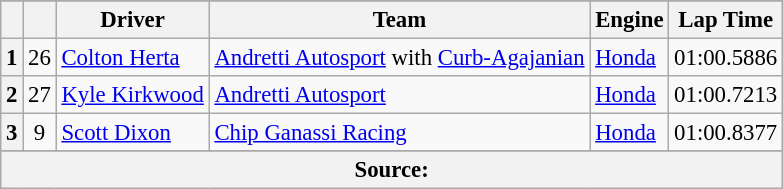<table class="wikitable" style="font-size:95%;">
<tr>
</tr>
<tr>
<th></th>
<th></th>
<th>Driver</th>
<th>Team</th>
<th>Engine</th>
<th>Lap Time</th>
</tr>
<tr>
<th>1</th>
<td align="center">26</td>
<td> <a href='#'>Colton Herta</a> <strong></strong></td>
<td><a href='#'>Andretti Autosport</a> with <a href='#'>Curb-Agajanian</a></td>
<td><a href='#'>Honda</a></td>
<td>01:00.5886</td>
</tr>
<tr>
<th>2</th>
<td align="center">27</td>
<td> <a href='#'>Kyle Kirkwood</a></td>
<td><a href='#'>Andretti Autosport</a></td>
<td><a href='#'>Honda</a></td>
<td>01:00.7213</td>
</tr>
<tr>
<th>3</th>
<td align="center">9</td>
<td> <a href='#'>Scott Dixon</a></td>
<td><a href='#'>Chip Ganassi Racing</a></td>
<td><a href='#'>Honda</a></td>
<td>01:00.8377</td>
</tr>
<tr>
</tr>
<tr class="sortbottom">
<th colspan="6">Source:</th>
</tr>
</table>
